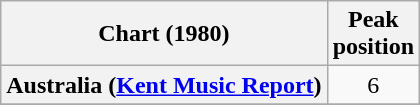<table class="wikitable sortable plainrowheaders">
<tr>
<th>Chart (1980)</th>
<th>Peak<br>position</th>
</tr>
<tr>
<th scope="row">Australia (<a href='#'>Kent Music Report</a>)</th>
<td align="center">6</td>
</tr>
<tr>
</tr>
<tr>
</tr>
<tr>
</tr>
<tr>
</tr>
<tr>
</tr>
<tr>
</tr>
<tr>
</tr>
</table>
